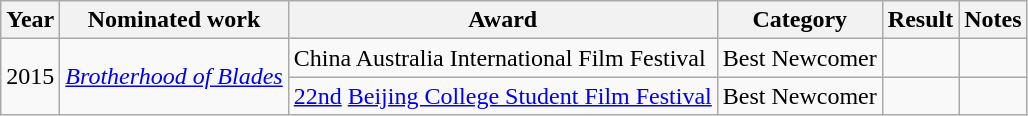<table class="wikitable">
<tr>
<th>Year</th>
<th>Nominated work</th>
<th>Award</th>
<th>Category</th>
<th>Result</th>
<th>Notes</th>
</tr>
<tr>
<td rowspan=2>2015</td>
<td rowspan=2><em><a href='#'>Brotherhood of Blades</a></em></td>
<td>China Australia International Film Festival</td>
<td>Best Newcomer</td>
<td></td>
<td></td>
</tr>
<tr>
<td><a href='#'>22nd</a> <a href='#'>Beijing College Student Film Festival</a></td>
<td>Best Newcomer</td>
<td></td>
<td></td>
</tr>
</table>
